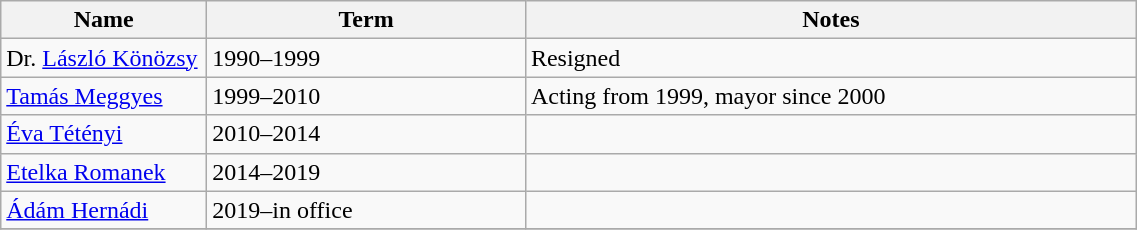<table class="wikitable" border="1">
<tr>
<th width=130>Name</th>
<th width=205>Term</th>
<th width=400>Notes</th>
</tr>
<tr>
<td>Dr. <a href='#'>László Könözsy</a></td>
<td>1990–1999</td>
<td>Resigned</td>
</tr>
<tr>
<td><a href='#'>Tamás Meggyes</a></td>
<td>1999–2010</td>
<td>Acting from 1999, mayor since 2000</td>
</tr>
<tr>
<td><a href='#'>Éva Tétényi</a></td>
<td>2010–2014</td>
<td></td>
</tr>
<tr>
<td><a href='#'>Etelka Romanek</a></td>
<td>2014–2019</td>
<td></td>
</tr>
<tr>
<td><a href='#'>Ádám Hernádi</a></td>
<td>2019–in office</td>
<td></td>
</tr>
<tr>
</tr>
</table>
